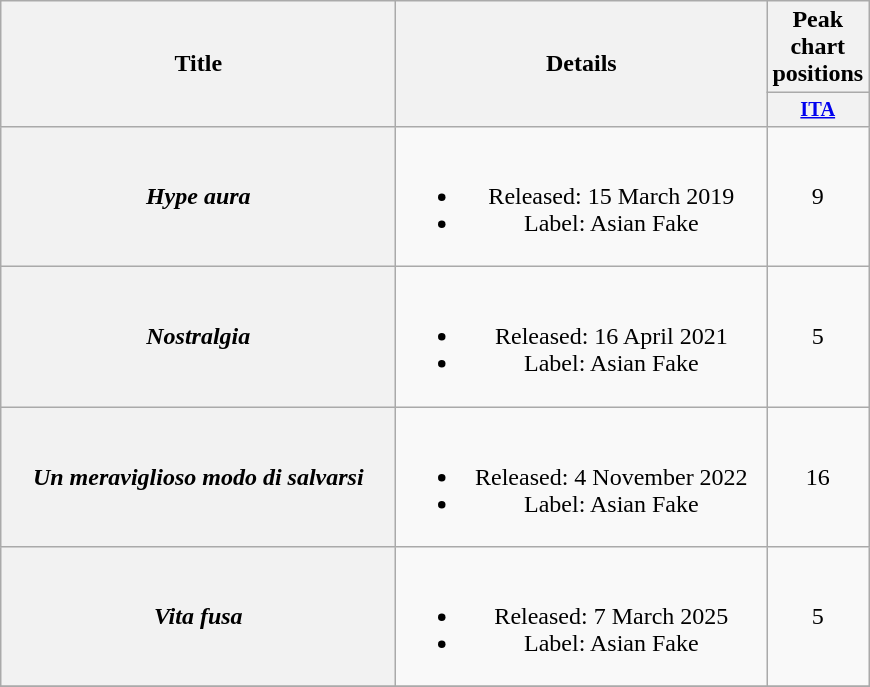<table class="wikitable plainrowheaders" style="text-align:center;">
<tr>
<th scope="col" rowspan="2" style="width:16em;">Title</th>
<th scope="col" rowspan="2" style="width:15em;">Details</th>
<th scope="col" colspan="2">Peak chart positions</th>
</tr>
<tr>
<th scope="col" style="width:3em;font-size:85%;"><a href='#'>ITA</a><br></th>
</tr>
<tr>
<th scope="row"><em>Hype aura</em></th>
<td><br><ul><li>Released: 15 March 2019</li><li>Label: Asian Fake</li></ul></td>
<td>9</td>
</tr>
<tr>
<th scope="row"><em>Nostralgia</em></th>
<td><br><ul><li>Released: 16 April 2021</li><li>Label: Asian Fake</li></ul></td>
<td>5</td>
</tr>
<tr>
<th scope="row"><em>Un meraviglioso modo di salvarsi</em></th>
<td><br><ul><li>Released: 4 November 2022</li><li>Label: Asian Fake</li></ul></td>
<td>16</td>
</tr>
<tr>
<th scope="row"><em>Vita fusa</em></th>
<td><br><ul><li>Released: 7 March 2025</li><li>Label: Asian Fake</li></ul></td>
<td>5<br></td>
</tr>
<tr>
</tr>
</table>
